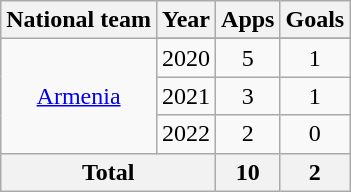<table class="wikitable" style="text-align:center">
<tr>
<th>National team</th>
<th>Year</th>
<th>Apps</th>
<th>Goals</th>
</tr>
<tr>
<td rowspan="4"><a href='#'>Armenia</a></td>
</tr>
<tr>
<td>2020</td>
<td>5</td>
<td>1</td>
</tr>
<tr>
<td>2021</td>
<td>3</td>
<td>1</td>
</tr>
<tr>
<td>2022</td>
<td>2</td>
<td>0</td>
</tr>
<tr>
<th colspan="2">Total</th>
<th>10</th>
<th>2</th>
</tr>
</table>
